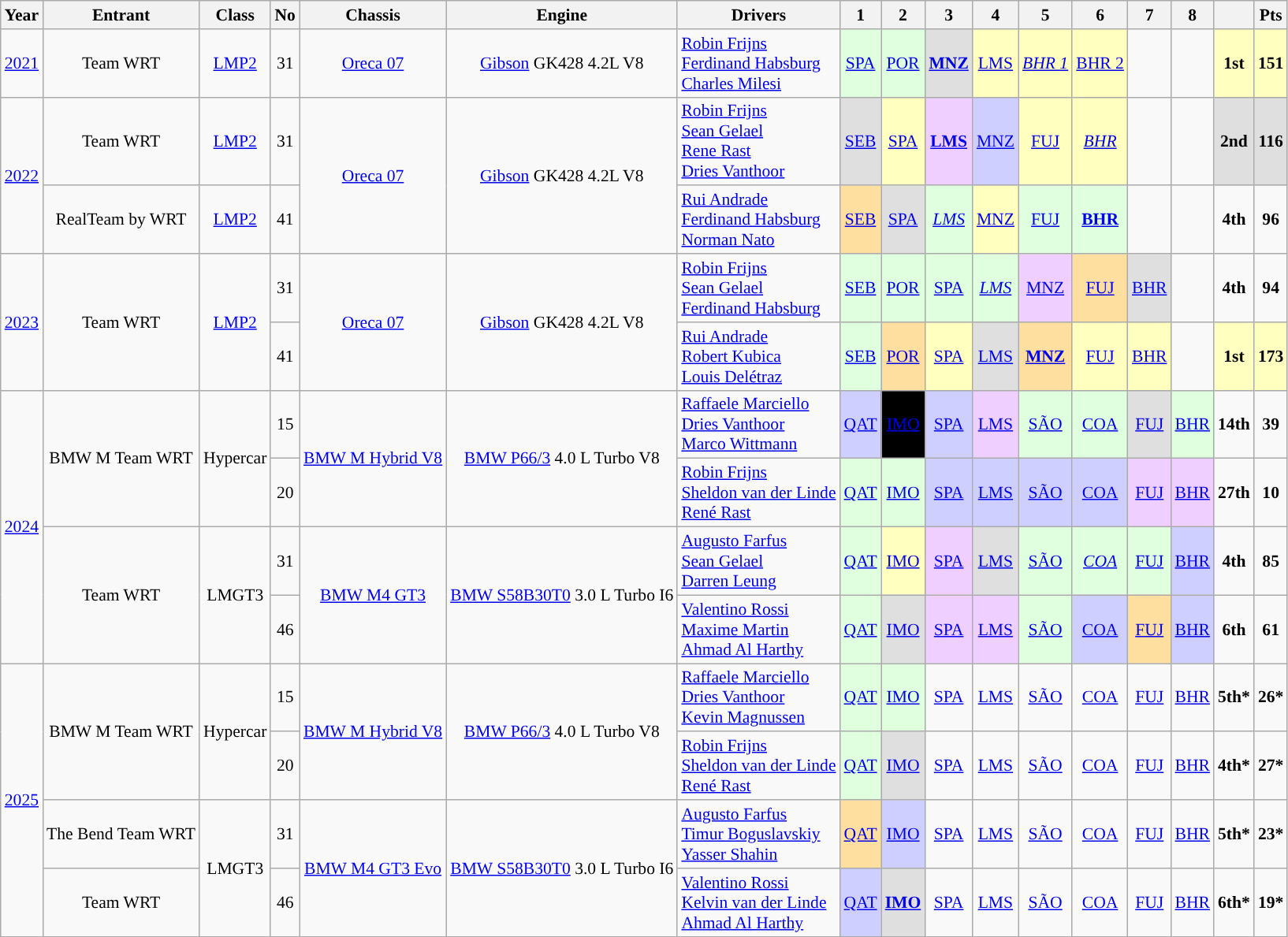<table class="wikitable" style="font-size: 90%; text-align:center">
<tr>
<th>Year</th>
<th>Entrant</th>
<th>Class</th>
<th>No</th>
<th>Chassis</th>
<th>Engine</th>
<th>Drivers</th>
<th>1</th>
<th>2</th>
<th>3</th>
<th>4</th>
<th>5</th>
<th>6</th>
<th>7</th>
<th>8</th>
<th></th>
<th>Pts</th>
</tr>
<tr>
<td><a href='#'>2021</a></td>
<td> Team WRT</td>
<td><a href='#'>LMP2</a></td>
<td>31</td>
<td><a href='#'>Oreca 07</a></td>
<td><a href='#'>Gibson</a> GK428 4.2L V8</td>
<td align="left"> <a href='#'>Robin Frijns</a><br> <a href='#'>Ferdinand Habsburg</a><br> <a href='#'>Charles Milesi</a></td>
<td style="background:#DFFFDF;"><a href='#'>SPA</a><br></td>
<td style="background:#DFFFDF;"><a href='#'>POR</a><br></td>
<td style="background:#DFDFDF;"><strong><a href='#'>MNZ</a></strong><br></td>
<td style="background:#FFFFBF;"><a href='#'>LMS</a><br></td>
<td style="background:#FFFFBF;"><em><a href='#'>BHR 1</a></em><br></td>
<td style="background:#FFFFBF;"><a href='#'>BHR 2</a><br></td>
<td></td>
<td></td>
<td style="background:#ffffbf;"><strong>1st</strong></td>
<td style="background:#ffffbf;"><strong>151</strong></td>
</tr>
<tr>
<td rowspan=2><a href='#'>2022</a></td>
<td> Team WRT</td>
<td><a href='#'>LMP2</a></td>
<td>31</td>
<td Rowspan=2><a href='#'>Oreca 07</a></td>
<td Rowspan=2><a href='#'>Gibson</a> GK428 4.2L V8</td>
<td align="left"> <a href='#'>Robin Frijns</a><br> <a href='#'>Sean Gelael</a><br> <a href='#'>Rene Rast</a> <br> <a href='#'>Dries Vanthoor</a></td>
<td style="background:#DFDFDF;"><a href='#'>SEB</a><br> </td>
<td style="background:#FFFFBF;"><a href='#'>SPA</a><br> </td>
<td style="background:#EFCFFF;"><strong><a href='#'>LMS</a></strong><br> </td>
<td style="background:#cfcfff;"><a href='#'>MNZ</a><br> </td>
<td style="background:#FFFFBF;"><a href='#'>FUJ</a><br> </td>
<td style="background:#FFFFBF;"><em><a href='#'>BHR</a></em><br> </td>
<td></td>
<td></td>
<td style="background:#DFDFDF;"><strong>2nd</strong></td>
<td style="background:#DFDFDF;"><strong>116</strong></td>
</tr>
<tr>
<td> RealTeam by WRT</td>
<td><a href='#'>LMP2</a></td>
<td>41</td>
<td align="left"> <a href='#'>Rui Andrade</a><br> <a href='#'>Ferdinand Habsburg</a><br> <a href='#'>Norman Nato</a></td>
<td style="background:#ffdf9f;"><a href='#'>SEB</a><br> </td>
<td style="background:#DFDFDF;"><a href='#'>SPA</a><br> </td>
<td style="background:#DFFFDF;"><em><a href='#'>LMS</a></em><br> </td>
<td style="background:#FFFFBF;"><a href='#'>MNZ</a><br> </td>
<td style="background:#DFFFDF;"><a href='#'>FUJ</a><br> </td>
<td style="background:#DFFFDF;"><strong><a href='#'>BHR</a></strong><br> </td>
<td></td>
<td></td>
<td><strong>4th</strong></td>
<td><strong>96</strong></td>
</tr>
<tr>
<td rowspan=2><a href='#'>2023</a></td>
<td rowspan=2> Team WRT</td>
<td Rowspan=2><a href='#'>LMP2</a></td>
<td>31</td>
<td Rowspan=2><a href='#'>Oreca 07</a></td>
<td Rowspan=2><a href='#'>Gibson</a> GK428 4.2L V8</td>
<td align="left"> <a href='#'>Robin Frijns</a><br> <a href='#'>Sean Gelael</a><br> <a href='#'>Ferdinand Habsburg</a></td>
<td style="background:#DFFFDF;"><a href='#'>SEB</a><br> </td>
<td style="background:#DFFFDF;"><a href='#'>POR</a><br></td>
<td style="background:#DFFFDF;"><a href='#'>SPA</a><br> </td>
<td style="background:#DFFFDF;"><em><a href='#'>LMS</a></em><br> </td>
<td style="background:#EFCFFF;"><a href='#'>MNZ</a><br> </td>
<td style="background:#ffdf9f;”"><a href='#'>FUJ</a><br> </td>
<td style="background:#DFDFDF;"><a href='#'>BHR</a><br> </td>
<td></td>
<td><strong>4th</strong></td>
<td><strong>94</strong></td>
</tr>
<tr>
<td>41</td>
<td align="left"> <a href='#'>Rui Andrade</a><br> <a href='#'>Robert Kubica</a> <br> <a href='#'>Louis Delétraz</a></td>
<td style="background:#DFFFDF;"><a href='#'>SEB</a><br> </td>
<td style="background:#ffdf9f;”"><a href='#'>POR</a><br></td>
<td style="background:#FFFFBF;"><a href='#'>SPA</a><br> </td>
<td style="background:#DFDFDF;"><a href='#'>LMS</a><br> </td>
<td style="background:#ffdf9f;”"><strong><a href='#'>MNZ</a></strong><br> </td>
<td style="background:#FFFFBF;"><a href='#'>FUJ</a><br> </td>
<td style="background:#FFFFBF;"><a href='#'>BHR</a><br> </td>
<td></td>
<td style="background:#ffffbf;"><strong>1st</strong></td>
<td style="background:#ffffbf;"><strong>173</strong></td>
</tr>
<tr>
<td rowspan=4><a href='#'>2024</a></td>
<td rowspan=2> BMW M Team WRT</td>
<td Rowspan=2>Hypercar</td>
<td>15</td>
<td Rowspan=2><a href='#'>BMW M Hybrid V8</a></td>
<td Rowspan=2><a href='#'>BMW P66/3</a> 4.0 L Turbo V8</td>
<td align="left"> <a href='#'>Raffaele Marciello</a><br> <a href='#'>Dries Vanthoor</a><br> <a href='#'>Marco Wittmann</a></td>
<td style="background:#cfcfff;"><a href='#'>QAT</a><br> </td>
<td style="color:white; background:black;"><a href='#'>IMO</a><br></td>
<td style="background:#cfcfff;"><a href='#'>SPA</a><br> </td>
<td style="background:#EFCFFF;"><a href='#'>LMS</a><br> </td>
<td style="background:#DFFFDF;"><a href='#'>SÃO</a><br> </td>
<td style="background:#DFFFDF;"><a href='#'>COA</a><br> </td>
<td style="background:#DFDFDF;"><a href='#'>FUJ</a><br> </td>
<td style="background:#DFFFDF;"><a href='#'>BHR</a><br> </td>
<td><strong>14th</strong></td>
<td><strong>39</strong></td>
</tr>
<tr>
<td>20</td>
<td align="left"> <a href='#'>Robin Frijns</a><br> <a href='#'>Sheldon van der Linde</a><br> <a href='#'>René Rast</a></td>
<td style="background:#DFFFDF;"><a href='#'>QAT</a><br> </td>
<td style="background:#DFFFDF;"><a href='#'>IMO</a><br></td>
<td style="background:#cfcfff;"><a href='#'>SPA</a><br> </td>
<td style="background:#cfcfff;"><a href='#'>LMS</a><br> </td>
<td style="background:#cfcfff;"><a href='#'>SÃO</a><br> </td>
<td style="background:#cfcfff;"><a href='#'>COA</a><br> </td>
<td style="background:#EFCFFF;"><a href='#'>FUJ</a><br> </td>
<td style="background:#EFCFFF;"><a href='#'>BHR</a><br> </td>
<td><strong>27th</strong></td>
<td><strong>10</strong></td>
</tr>
<tr>
<td rowspan=2> Team WRT</td>
<td Rowspan=2>LMGT3</td>
<td>31</td>
<td Rowspan=2><a href='#'>BMW M4 GT3</a></td>
<td Rowspan=2><a href='#'>BMW S58B30T0</a> 3.0 L Turbo I6</td>
<td align="left"> <a href='#'>Augusto Farfus</a><br> <a href='#'>Sean Gelael</a><br> <a href='#'>Darren Leung</a></td>
<td style="background:#DFFFDF;"><a href='#'>QAT</a><br> </td>
<td style="background:#FFFFBF;"><a href='#'>IMO</a><br></td>
<td style="background:#EFCFFF;"><a href='#'>SPA</a><br> </td>
<td style="background:#DFDFDF;"><a href='#'>LMS</a><br> </td>
<td style="background:#DFFFDF;"><a href='#'>SÃO</a><br> </td>
<td style="background:#DFFFDF;"><em><a href='#'>COA</a></em><br> </td>
<td style="background:#DFFFDF;"><a href='#'>FUJ</a><br> </td>
<td style="background:#cfcfff;"><a href='#'>BHR</a><br> </td>
<td><strong>4th</strong></td>
<td><strong>85</strong></td>
</tr>
<tr>
<td>46</td>
<td align="left"> <a href='#'>Valentino Rossi</a><br> <a href='#'>Maxime Martin</a><br> <a href='#'>Ahmad Al Harthy</a></td>
<td style="background:#DFFFDF;"><a href='#'>QAT</a><br> </td>
<td style="background:#DFDFDF;"><a href='#'>IMO</a><br></td>
<td style="background:#EFCFFF;"><a href='#'>SPA</a><br> </td>
<td style="background:#EFCFFF;"><a href='#'>LMS</a><br> </td>
<td style="background:#DFFFDF;"><a href='#'>SÃO</a><br> </td>
<td style="background:#cfcfff;"><a href='#'>COA</a><br> </td>
<td style="background:#ffdf9f;"><a href='#'>FUJ</a><br> </td>
<td style="background:#cfcfff;"><a href='#'>BHR</a><br> </td>
<td><strong>6th</strong></td>
<td><strong>61</strong></td>
</tr>
<tr>
<td rowspan=4><a href='#'>2025</a></td>
<td rowspan=2> BMW M Team WRT</td>
<td Rowspan=2>Hypercar</td>
<td>15</td>
<td Rowspan=2><a href='#'>BMW M Hybrid V8</a></td>
<td Rowspan=2><a href='#'>BMW P66/3</a> 4.0 L Turbo V8</td>
<td align="left"> <a href='#'>Raffaele Marciello</a><br> <a href='#'>Dries Vanthoor</a><br> <a href='#'>Kevin Magnussen</a></td>
<td style="background:#DFFFDF;"><a href='#'>QAT</a><br> </td>
<td style="background:#DFFFDF;"><a href='#'>IMO</a><br> </td>
<td><a href='#'>SPA</a></td>
<td><a href='#'>LMS</a></td>
<td><a href='#'>SÃO</a></td>
<td><a href='#'>COA</a></td>
<td><a href='#'>FUJ</a></td>
<td><a href='#'>BHR</a></td>
<td><strong>5th*</strong></td>
<td><strong>26*</strong></td>
</tr>
<tr>
<td>20</td>
<td align="left"> <a href='#'>Robin Frijns</a><br> <a href='#'>Sheldon van der Linde</a><br> <a href='#'>René Rast</a></td>
<td style="background:#DFFFDF;"><a href='#'>QAT</a><br> </td>
<td style="background:#DFDFDF;"><a href='#'>IMO</a><br> </td>
<td><a href='#'>SPA</a></td>
<td><a href='#'>LMS</a></td>
<td><a href='#'>SÃO</a></td>
<td><a href='#'>COA</a></td>
<td><a href='#'>FUJ</a></td>
<td><a href='#'>BHR</a></td>
<td><strong>4th*</strong></td>
<td><strong>27*</strong></td>
</tr>
<tr>
<td rowspan=1> The Bend Team WRT</td>
<td Rowspan=2>LMGT3</td>
<td>31</td>
<td Rowspan=2><a href='#'>BMW M4 GT3 Evo</a></td>
<td Rowspan=2><a href='#'>BMW S58B30T0</a> 3.0 L Turbo I6</td>
<td align="left"> <a href='#'>Augusto Farfus</a><br> <a href='#'>Timur Boguslavskiy</a><br> <a href='#'>Yasser Shahin</a></td>
<td style="background:#ffdf9f;"><a href='#'>QAT</a><br> </td>
<td style="background:#cfcfff;"><a href='#'>IMO</a><br> </td>
<td><a href='#'>SPA</a></td>
<td><a href='#'>LMS</a></td>
<td><a href='#'>SÃO</a></td>
<td><a href='#'>COA</a></td>
<td><a href='#'>FUJ</a></td>
<td><a href='#'>BHR</a></td>
<td><strong>5th*</strong></td>
<td><strong>23*</strong></td>
</tr>
<tr>
<td rowspan=1> Team WRT</td>
<td>46</td>
<td align="left"> <a href='#'>Valentino Rossi</a><br> <a href='#'>Kelvin van der Linde</a><br> <a href='#'>Ahmad Al Harthy</a></td>
<td style="background:#cfcfff;"><a href='#'>QAT</a><br> </td>
<td style="background:#DFDFDF;"><strong><a href='#'>IMO</a></strong><br> </td>
<td><a href='#'>SPA</a></td>
<td><a href='#'>LMS</a></td>
<td><a href='#'>SÃO</a></td>
<td><a href='#'>COA</a></td>
<td><a href='#'>FUJ</a></td>
<td><a href='#'>BHR</a></td>
<td><strong>6th*</strong></td>
<td><strong>19*</strong></td>
</tr>
</table>
